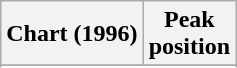<table class="wikitable sortable">
<tr>
<th align="left">Chart (1996)</th>
<th align="center">Peak<br>position</th>
</tr>
<tr>
</tr>
<tr>
</tr>
</table>
